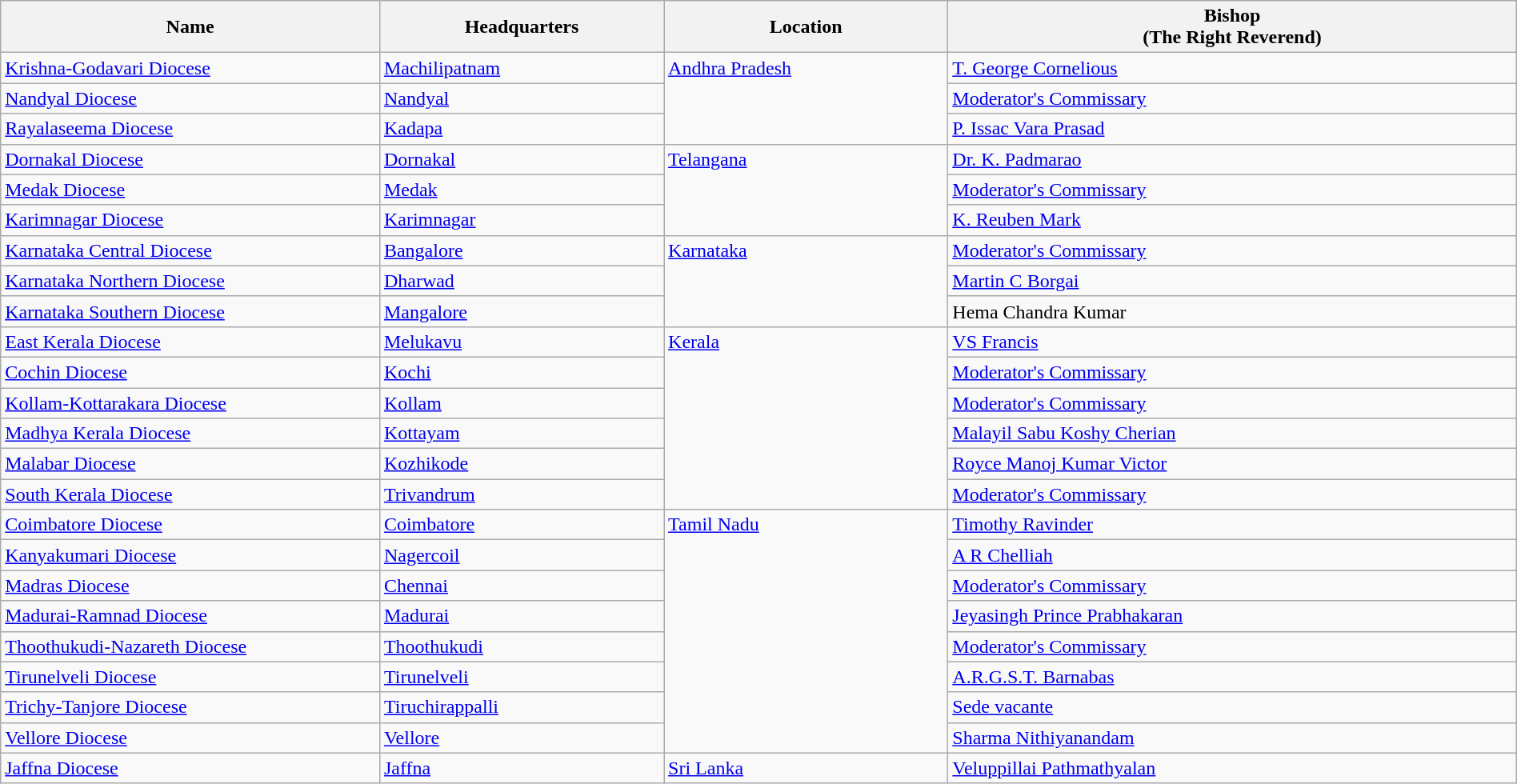<table class="wikitable" style="width:100%;">
<tr>
<th>Name</th>
<th>Headquarters</th>
<th>Location</th>
<th>Bishop<br>(The Right Reverend)</th>
</tr>
<tr>
<td style="width:20%;"><a href='#'>Krishna-Godavari Diocese</a></td>
<td style="width:15%;"><a href='#'>Machilipatnam</a></td>
<td rowspan="3" style="width:15%; vertical-align:top;"><a href='#'>Andhra Pradesh</a></td>
<td style="width:30%;"><a href='#'>T. George Cornelious</a></td>
</tr>
<tr>
<td style="width:20%;"><a href='#'>Nandyal Diocese</a></td>
<td style="width:15%;"><a href='#'>Nandyal</a></td>
<td style="width:30%;"><a href='#'>Moderator's Commissary</a></td>
</tr>
<tr>
<td style="width:20%;"><a href='#'>Rayalaseema Diocese</a></td>
<td style="width:15%;"><a href='#'>Kadapa</a></td>
<td style="width:30%;"><a href='#'>P. Issac Vara Prasad</a></td>
</tr>
<tr>
<td style="width:20%;"><a href='#'>Dornakal Diocese</a></td>
<td style="width:15%;"><a href='#'>Dornakal</a></td>
<td rowspan="3" style="width:15%; vertical-align:top;"><a href='#'>Telangana</a></td>
<td style="width:30%;"><a href='#'>Dr. K. Padmarao</a></td>
</tr>
<tr>
<td style="width:20%;"><a href='#'>Medak Diocese</a></td>
<td style="width:15%;"><a href='#'>Medak</a></td>
<td style="width:30%;"><a href='#'>Moderator's Commissary</a></td>
</tr>
<tr>
<td style="width:20%;"><a href='#'>Karimnagar Diocese</a></td>
<td style="width:15%;"><a href='#'>Karimnagar</a></td>
<td style="width:30%;"><a href='#'>K. Reuben Mark</a></td>
</tr>
<tr>
<td style="width:20%;"><a href='#'>Karnataka Central Diocese</a></td>
<td style="width:15%;"><a href='#'>Bangalore</a></td>
<td rowspan="3" style="width:15%; vertical-align:top;"><a href='#'>Karnataka</a></td>
<td style="width:30%;"><a href='#'>Moderator's Commissary</a></td>
</tr>
<tr>
<td style="width:20%;"><a href='#'>Karnataka Northern Diocese</a></td>
<td style="width:15%;"><a href='#'>Dharwad</a></td>
<td style="width:30%;"><a href='#'>Martin C Borgai</a></td>
</tr>
<tr>
<td style="width:20%;"><a href='#'>Karnataka Southern Diocese</a></td>
<td style="width:15%;"><a href='#'>Mangalore</a></td>
<td style="width:30%;">Hema Chandra Kumar</td>
</tr>
<tr>
<td style="width:20%;"><a href='#'>East Kerala Diocese</a></td>
<td style="width:15%;"><a href='#'>Melukavu</a></td>
<td rowspan="6" style="width:15%; vertical-align:top;"><a href='#'>Kerala</a></td>
<td style="width:30%;"><a href='#'>VS Francis</a></td>
</tr>
<tr>
<td style="width:20%;"><a href='#'>Cochin Diocese</a></td>
<td style="width:15%;"><a href='#'>Kochi</a></td>
<td style="width:30%;"><a href='#'>Moderator's Commissary</a></td>
</tr>
<tr>
<td style="width:20%;"><a href='#'>Kollam-Kottarakara Diocese</a></td>
<td style="width:15%;"><a href='#'>Kollam</a></td>
<td style="width:30%;"><a href='#'>Moderator's Commissary</a></td>
</tr>
<tr>
<td style="width:20%;"><a href='#'>Madhya Kerala Diocese</a></td>
<td style="width:15%;"><a href='#'>Kottayam</a></td>
<td style="width:30%;"><a href='#'>Malayil Sabu Koshy Cherian</a></td>
</tr>
<tr>
<td style="width:20%;"><a href='#'>Malabar Diocese</a></td>
<td style="width:15%;"><a href='#'>Kozhikode</a></td>
<td style="width:30%;"><a href='#'>Royce Manoj Kumar Victor</a></td>
</tr>
<tr>
<td style="width:20%;"><a href='#'>South Kerala Diocese</a></td>
<td style="width:15%;"><a href='#'>Trivandrum</a></td>
<td style="width:30%;"><a href='#'>Moderator's Commissary</a></td>
</tr>
<tr>
<td style="width:20%;"><a href='#'>Coimbatore Diocese</a></td>
<td style="width:15%;"><a href='#'>Coimbatore</a></td>
<td rowspan="8" style="width:15%; vertical-align:top;"><a href='#'>Tamil Nadu</a></td>
<td style="width:30%;"><a href='#'>Timothy Ravinder</a></td>
</tr>
<tr>
<td style="width:20%;"><a href='#'>Kanyakumari Diocese</a></td>
<td style="width:15%;"><a href='#'>Nagercoil</a></td>
<td style="width:30%;"><a href='#'>A R Chelliah</a></td>
</tr>
<tr>
<td style="width:20%;"><a href='#'>Madras Diocese</a></td>
<td style="width:15%;"><a href='#'>Chennai</a></td>
<td style="width:30%;"><a href='#'>Moderator's Commissary</a></td>
</tr>
<tr>
<td style="width:20%;"><a href='#'>Madurai-Ramnad Diocese</a></td>
<td style="width:15%;"><a href='#'>Madurai</a></td>
<td style="width:30%;"><a href='#'>Jeyasingh Prince Prabhakaran</a></td>
</tr>
<tr>
<td style="width:20%;"><a href='#'>Thoothukudi-Nazareth Diocese</a></td>
<td style="width:15%;"><a href='#'>Thoothukudi</a></td>
<td style="width:30%;"><a href='#'>Moderator's Commissary</a></td>
</tr>
<tr>
<td style="width:20%;"><a href='#'>Tirunelveli Diocese</a></td>
<td style="width:15%;"><a href='#'>Tirunelveli</a></td>
<td style="width:30%;"><a href='#'>A.R.G.S.T. Barnabas</a></td>
</tr>
<tr>
<td style="width:20%;"><a href='#'>Trichy-Tanjore Diocese</a></td>
<td style="width:15%;"><a href='#'>Tiruchirappalli</a></td>
<td style="width:30%;"><a href='#'>Sede vacante</a></td>
</tr>
<tr>
<td style="width:20%;"><a href='#'>Vellore Diocese</a></td>
<td style="width:15%;"><a href='#'>Vellore</a></td>
<td style="width:30%;"><a href='#'>Sharma Nithiyanandam</a></td>
</tr>
<tr>
<td style="width:20%;"><a href='#'>Jaffna Diocese</a></td>
<td style="width:15%;"><a href='#'>Jaffna</a></td>
<td rowspan="1" style="width:15%; vertical-align:top;"><a href='#'>Sri Lanka</a></td>
<td style="width:30%;"><a href='#'>Veluppillai Pathmathyalan</a></td>
</tr>
</table>
